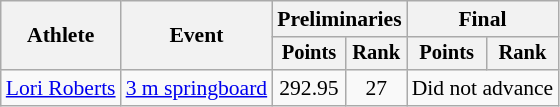<table class="wikitable" style="font-size:90%">
<tr>
<th rowspan="2">Athlete</th>
<th rowspan="2">Event</th>
<th colspan=2>Preliminaries</th>
<th colspan=2>Final</th>
</tr>
<tr style="font-size:95%">
<th>Points</th>
<th>Rank</th>
<th>Points</th>
<th>Rank</th>
</tr>
<tr align=center>
<td align=left><a href='#'>Lori Roberts</a></td>
<td align=left rowspan=2><a href='#'>3 m springboard</a></td>
<td>292.95</td>
<td>27</td>
<td colspan=2>Did not advance</td>
</tr>
</table>
